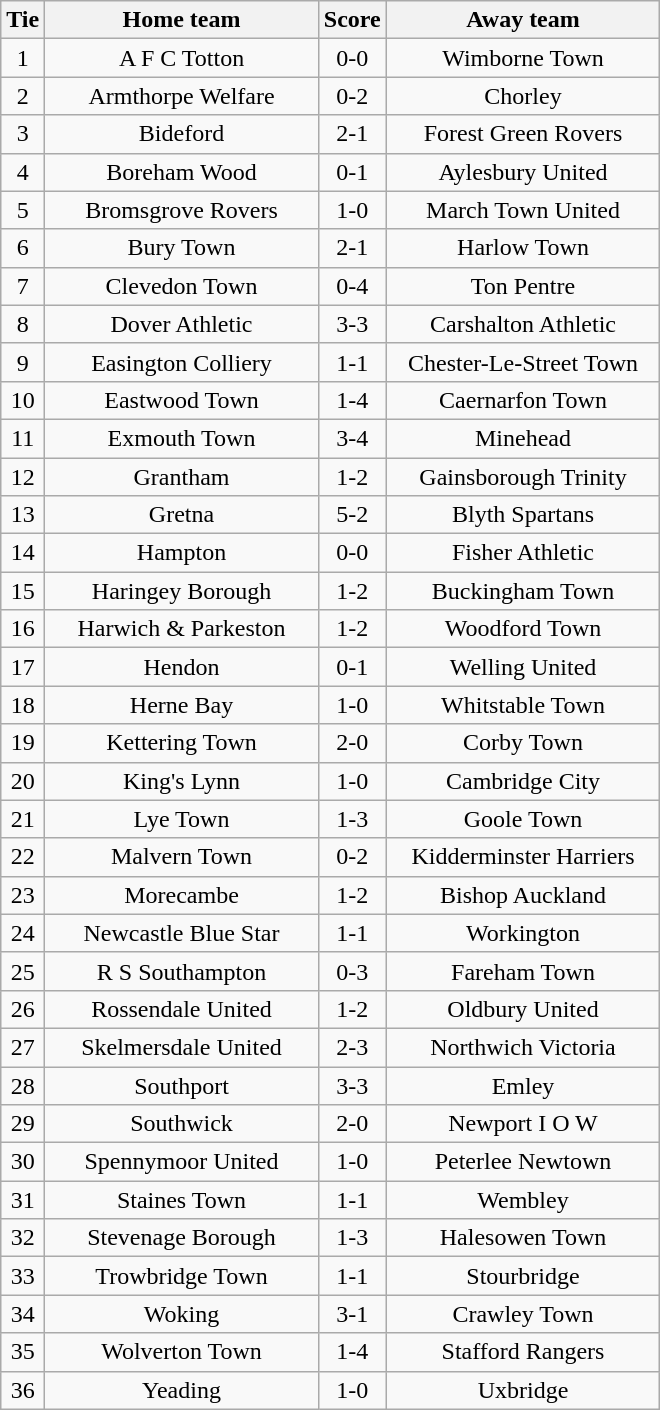<table class="wikitable" style="text-align:center;">
<tr>
<th width=20>Tie</th>
<th width=175>Home team</th>
<th width=20>Score</th>
<th width=175>Away team</th>
</tr>
<tr>
<td>1</td>
<td>A F C Totton</td>
<td>0-0</td>
<td>Wimborne Town</td>
</tr>
<tr>
<td>2</td>
<td>Armthorpe Welfare</td>
<td>0-2</td>
<td>Chorley</td>
</tr>
<tr>
<td>3</td>
<td>Bideford</td>
<td>2-1</td>
<td>Forest Green Rovers</td>
</tr>
<tr>
<td>4</td>
<td>Boreham Wood</td>
<td>0-1</td>
<td>Aylesbury United</td>
</tr>
<tr>
<td>5</td>
<td>Bromsgrove Rovers</td>
<td>1-0</td>
<td>March Town United</td>
</tr>
<tr>
<td>6</td>
<td>Bury Town</td>
<td>2-1</td>
<td>Harlow Town</td>
</tr>
<tr>
<td>7</td>
<td>Clevedon Town</td>
<td>0-4</td>
<td>Ton Pentre</td>
</tr>
<tr>
<td>8</td>
<td>Dover Athletic</td>
<td>3-3</td>
<td>Carshalton Athletic</td>
</tr>
<tr>
<td>9</td>
<td>Easington Colliery</td>
<td>1-1</td>
<td>Chester-Le-Street Town</td>
</tr>
<tr>
<td>10</td>
<td>Eastwood Town</td>
<td>1-4</td>
<td>Caernarfon Town</td>
</tr>
<tr>
<td>11</td>
<td>Exmouth Town</td>
<td>3-4</td>
<td>Minehead</td>
</tr>
<tr>
<td>12</td>
<td>Grantham</td>
<td>1-2</td>
<td>Gainsborough Trinity</td>
</tr>
<tr>
<td>13</td>
<td>Gretna</td>
<td>5-2</td>
<td>Blyth Spartans</td>
</tr>
<tr>
<td>14</td>
<td>Hampton</td>
<td>0-0</td>
<td>Fisher Athletic</td>
</tr>
<tr>
<td>15</td>
<td>Haringey Borough</td>
<td>1-2</td>
<td>Buckingham Town</td>
</tr>
<tr>
<td>16</td>
<td>Harwich & Parkeston</td>
<td>1-2</td>
<td>Woodford Town</td>
</tr>
<tr>
<td>17</td>
<td>Hendon</td>
<td>0-1</td>
<td>Welling United</td>
</tr>
<tr>
<td>18</td>
<td>Herne Bay</td>
<td>1-0</td>
<td>Whitstable Town</td>
</tr>
<tr>
<td>19</td>
<td>Kettering Town</td>
<td>2-0</td>
<td>Corby Town</td>
</tr>
<tr>
<td>20</td>
<td>King's Lynn</td>
<td>1-0</td>
<td>Cambridge City</td>
</tr>
<tr>
<td>21</td>
<td>Lye Town</td>
<td>1-3</td>
<td>Goole Town</td>
</tr>
<tr>
<td>22</td>
<td>Malvern Town</td>
<td>0-2</td>
<td>Kidderminster Harriers</td>
</tr>
<tr>
<td>23</td>
<td>Morecambe</td>
<td>1-2</td>
<td>Bishop Auckland</td>
</tr>
<tr>
<td>24</td>
<td>Newcastle Blue Star</td>
<td>1-1</td>
<td>Workington</td>
</tr>
<tr>
<td>25</td>
<td>R S Southampton</td>
<td>0-3</td>
<td>Fareham Town</td>
</tr>
<tr>
<td>26</td>
<td>Rossendale United</td>
<td>1-2</td>
<td>Oldbury United</td>
</tr>
<tr>
<td>27</td>
<td>Skelmersdale United</td>
<td>2-3</td>
<td>Northwich Victoria</td>
</tr>
<tr>
<td>28</td>
<td>Southport</td>
<td>3-3</td>
<td>Emley</td>
</tr>
<tr>
<td>29</td>
<td>Southwick</td>
<td>2-0</td>
<td>Newport I O W</td>
</tr>
<tr>
<td>30</td>
<td>Spennymoor United</td>
<td>1-0</td>
<td>Peterlee Newtown</td>
</tr>
<tr>
<td>31</td>
<td>Staines Town</td>
<td>1-1</td>
<td>Wembley</td>
</tr>
<tr>
<td>32</td>
<td>Stevenage Borough</td>
<td>1-3</td>
<td>Halesowen Town</td>
</tr>
<tr>
<td>33</td>
<td>Trowbridge Town</td>
<td>1-1</td>
<td>Stourbridge</td>
</tr>
<tr>
<td>34</td>
<td>Woking</td>
<td>3-1</td>
<td>Crawley Town</td>
</tr>
<tr>
<td>35</td>
<td>Wolverton Town</td>
<td>1-4</td>
<td>Stafford Rangers</td>
</tr>
<tr>
<td>36</td>
<td>Yeading</td>
<td>1-0</td>
<td>Uxbridge</td>
</tr>
</table>
